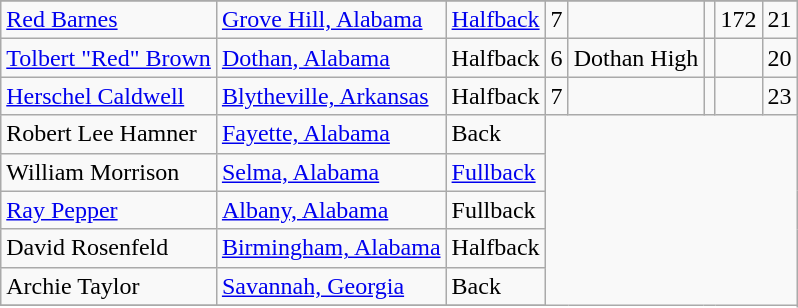<table class="wikitable">
<tr>
</tr>
<tr>
<td><a href='#'>Red Barnes</a></td>
<td><a href='#'>Grove Hill, Alabama</a></td>
<td><a href='#'>Halfback</a></td>
<td>7</td>
<td></td>
<td></td>
<td>172</td>
<td>21</td>
</tr>
<tr>
<td><a href='#'>Tolbert "Red" Brown</a></td>
<td><a href='#'>Dothan, Alabama</a></td>
<td>Halfback</td>
<td>6</td>
<td>Dothan High</td>
<td></td>
<td></td>
<td>20</td>
</tr>
<tr>
<td><a href='#'>Herschel Caldwell</a></td>
<td><a href='#'>Blytheville, Arkansas</a></td>
<td>Halfback</td>
<td>7</td>
<td></td>
<td></td>
<td></td>
<td>23</td>
</tr>
<tr>
<td>Robert Lee Hamner</td>
<td><a href='#'>Fayette, Alabama</a></td>
<td>Back</td>
</tr>
<tr>
<td>William Morrison</td>
<td><a href='#'>Selma, Alabama</a></td>
<td><a href='#'>Fullback</a></td>
</tr>
<tr>
<td><a href='#'>Ray Pepper</a></td>
<td><a href='#'>Albany, Alabama</a></td>
<td>Fullback</td>
</tr>
<tr>
<td>David Rosenfeld</td>
<td><a href='#'>Birmingham, Alabama</a></td>
<td>Halfback</td>
</tr>
<tr>
<td>Archie Taylor</td>
<td><a href='#'>Savannah, Georgia</a></td>
<td>Back</td>
</tr>
<tr>
</tr>
</table>
